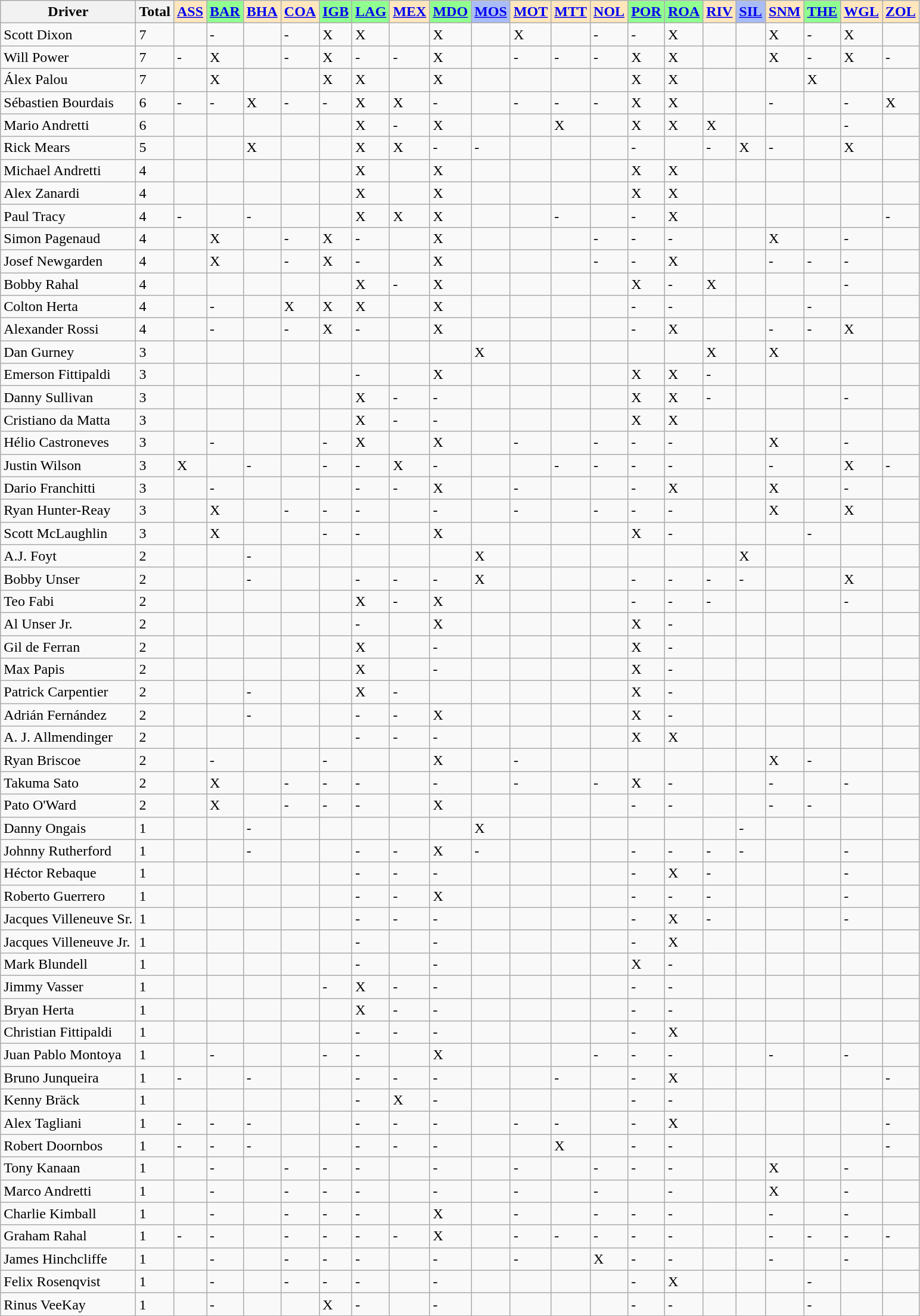<table class="wikitable">
<tr>
<th>Driver</th>
<th>Total</th>
<th style="background-color:#ffe6bd"><a href='#'>ASS</a></th>
<th style="background-color:#90ff90"><a href='#'>BAR</a></th>
<th style="background-color:#ffe6bd"><a href='#'>BHA</a></th>
<th style="background-color:#ffe6bd"><a href='#'>COA</a></th>
<th style="background-color:#90ff90"><a href='#'>IGB</a></th>
<th style="background-color:#90ff90"><a href='#'>LAG</a></th>
<th style="background-color:#ffe6bd"><a href='#'>MEX</a></th>
<th style="background-color:#90ff90"><a href='#'>MDO</a></th>
<th style="background-color:#A9BCF5"><a href='#'>MOS</a></th>
<th style="background-color:#ffe6bd"><a href='#'>MOT</a></th>
<th style="background-color:#ffe6bd"><a href='#'>MTT</a></th>
<th style="background-color:#ffe6bd"><a href='#'>NOL</a></th>
<th style="background-color:#90ff90"><a href='#'>POR</a></th>
<th style="background-color:#90ff90"><a href='#'>ROA</a></th>
<th style="background-color:#ffe6bd"><a href='#'>RIV</a></th>
<th style="background-color:#A9BCF5"><a href='#'>SIL</a></th>
<th style="background-color:#ffe6bd"><a href='#'>SNM</a></th>
<th style="background-color:#90ff90"><a href='#'>THE</a></th>
<th style="background-color:#ffe6bd"><a href='#'>WGL</a></th>
<th style="background-color:#ffe6bd"><a href='#'>ZOL</a></th>
</tr>
<tr>
<td>Scott Dixon</td>
<td>7</td>
<td></td>
<td>-</td>
<td></td>
<td>-</td>
<td>X</td>
<td>X</td>
<td></td>
<td>X</td>
<td></td>
<td>X</td>
<td></td>
<td>-</td>
<td>-</td>
<td>X</td>
<td></td>
<td></td>
<td>X</td>
<td>-</td>
<td>X</td>
<td></td>
</tr>
<tr>
<td>Will Power</td>
<td>7</td>
<td>-</td>
<td>X</td>
<td></td>
<td>-</td>
<td>X</td>
<td>-</td>
<td>-</td>
<td>X</td>
<td></td>
<td>-</td>
<td>-</td>
<td>-</td>
<td>X</td>
<td>X</td>
<td></td>
<td></td>
<td>X</td>
<td>-</td>
<td>X</td>
<td>-</td>
</tr>
<tr>
<td>Álex Palou</td>
<td>7</td>
<td></td>
<td>X</td>
<td></td>
<td></td>
<td>X</td>
<td>X</td>
<td></td>
<td>X</td>
<td></td>
<td></td>
<td></td>
<td></td>
<td>X</td>
<td>X</td>
<td></td>
<td></td>
<td></td>
<td>X</td>
<td></td>
<td></td>
</tr>
<tr>
<td>Sébastien Bourdais</td>
<td>6</td>
<td>-</td>
<td>-</td>
<td>X</td>
<td>-</td>
<td>-</td>
<td>X</td>
<td>X</td>
<td>-</td>
<td></td>
<td>-</td>
<td>-</td>
<td>-</td>
<td>X</td>
<td>X</td>
<td></td>
<td></td>
<td>-</td>
<td></td>
<td>-</td>
<td>X</td>
</tr>
<tr>
<td>Mario Andretti</td>
<td>6</td>
<td></td>
<td></td>
<td></td>
<td></td>
<td></td>
<td>X</td>
<td>-</td>
<td>X</td>
<td></td>
<td></td>
<td>X</td>
<td></td>
<td>X</td>
<td>X</td>
<td>X</td>
<td></td>
<td></td>
<td></td>
<td>-</td>
<td></td>
</tr>
<tr>
<td>Rick Mears</td>
<td>5</td>
<td></td>
<td></td>
<td>X</td>
<td></td>
<td></td>
<td>X</td>
<td>X</td>
<td>-</td>
<td>-</td>
<td></td>
<td></td>
<td></td>
<td>-</td>
<td></td>
<td>-</td>
<td>X</td>
<td>-</td>
<td></td>
<td>X</td>
<td></td>
</tr>
<tr>
<td>Michael Andretti</td>
<td>4</td>
<td></td>
<td></td>
<td></td>
<td></td>
<td></td>
<td>X</td>
<td></td>
<td>X</td>
<td></td>
<td></td>
<td></td>
<td></td>
<td>X</td>
<td>X</td>
<td></td>
<td></td>
<td></td>
<td></td>
<td></td>
<td></td>
</tr>
<tr>
<td>Alex Zanardi</td>
<td>4</td>
<td></td>
<td></td>
<td></td>
<td></td>
<td></td>
<td>X</td>
<td></td>
<td>X</td>
<td></td>
<td></td>
<td></td>
<td></td>
<td>X</td>
<td>X</td>
<td></td>
<td></td>
<td></td>
<td></td>
<td></td>
<td></td>
</tr>
<tr>
<td>Paul Tracy</td>
<td>4</td>
<td>-</td>
<td></td>
<td>-</td>
<td></td>
<td></td>
<td>X</td>
<td>X</td>
<td>X</td>
<td></td>
<td></td>
<td>-</td>
<td></td>
<td>-</td>
<td>X</td>
<td></td>
<td></td>
<td></td>
<td></td>
<td></td>
<td>-</td>
</tr>
<tr>
<td>Simon Pagenaud</td>
<td>4</td>
<td></td>
<td>X</td>
<td></td>
<td>-</td>
<td>X</td>
<td>-</td>
<td></td>
<td>X</td>
<td></td>
<td></td>
<td></td>
<td>-</td>
<td>-</td>
<td>-</td>
<td></td>
<td></td>
<td>X</td>
<td></td>
<td>-</td>
<td></td>
</tr>
<tr>
<td>Josef Newgarden</td>
<td>4</td>
<td></td>
<td>X</td>
<td></td>
<td>-</td>
<td>X</td>
<td>-</td>
<td></td>
<td>X</td>
<td></td>
<td></td>
<td></td>
<td>-</td>
<td>-</td>
<td>X</td>
<td></td>
<td></td>
<td>-</td>
<td>-</td>
<td>-</td>
<td></td>
</tr>
<tr>
<td>Bobby Rahal</td>
<td>4</td>
<td></td>
<td></td>
<td></td>
<td></td>
<td></td>
<td>X</td>
<td>-</td>
<td>X</td>
<td></td>
<td></td>
<td></td>
<td></td>
<td>X</td>
<td>-</td>
<td>X</td>
<td></td>
<td></td>
<td></td>
<td>-</td>
<td></td>
</tr>
<tr>
<td>Colton Herta</td>
<td>4</td>
<td></td>
<td>-</td>
<td></td>
<td>X</td>
<td>X</td>
<td>X</td>
<td></td>
<td>X</td>
<td></td>
<td></td>
<td></td>
<td></td>
<td>-</td>
<td>-</td>
<td></td>
<td></td>
<td></td>
<td>-</td>
<td></td>
<td></td>
</tr>
<tr>
<td>Alexander Rossi</td>
<td>4</td>
<td></td>
<td>-</td>
<td></td>
<td>-</td>
<td>X</td>
<td>-</td>
<td></td>
<td>X</td>
<td></td>
<td></td>
<td></td>
<td></td>
<td>-</td>
<td>X</td>
<td></td>
<td></td>
<td>-</td>
<td>-</td>
<td>X</td>
<td></td>
</tr>
<tr>
<td>Dan Gurney</td>
<td>3</td>
<td></td>
<td></td>
<td></td>
<td></td>
<td></td>
<td></td>
<td></td>
<td></td>
<td>X</td>
<td></td>
<td></td>
<td></td>
<td></td>
<td></td>
<td>X</td>
<td></td>
<td>X</td>
<td></td>
<td></td>
<td></td>
</tr>
<tr>
<td>Emerson Fittipaldi</td>
<td>3</td>
<td></td>
<td></td>
<td></td>
<td></td>
<td></td>
<td>-</td>
<td></td>
<td>X</td>
<td></td>
<td></td>
<td></td>
<td></td>
<td>X</td>
<td>X</td>
<td>-</td>
<td></td>
<td></td>
<td></td>
<td></td>
<td></td>
</tr>
<tr>
<td>Danny Sullivan</td>
<td>3</td>
<td></td>
<td></td>
<td></td>
<td></td>
<td></td>
<td>X</td>
<td>-</td>
<td>-</td>
<td></td>
<td></td>
<td></td>
<td></td>
<td>X</td>
<td>X</td>
<td>-</td>
<td></td>
<td></td>
<td></td>
<td>-</td>
<td></td>
</tr>
<tr>
<td>Cristiano da Matta</td>
<td>3</td>
<td></td>
<td></td>
<td></td>
<td></td>
<td></td>
<td>X</td>
<td>-</td>
<td>-</td>
<td></td>
<td></td>
<td></td>
<td></td>
<td>X</td>
<td>X</td>
<td></td>
<td></td>
<td></td>
<td></td>
<td></td>
<td></td>
</tr>
<tr>
<td>Hélio Castroneves</td>
<td>3</td>
<td></td>
<td>-</td>
<td></td>
<td></td>
<td>-</td>
<td>X</td>
<td></td>
<td>X</td>
<td></td>
<td>-</td>
<td></td>
<td>-</td>
<td>-</td>
<td>-</td>
<td></td>
<td></td>
<td>X</td>
<td></td>
<td>-</td>
<td></td>
</tr>
<tr>
<td>Justin Wilson</td>
<td>3</td>
<td>X</td>
<td></td>
<td>-</td>
<td></td>
<td>-</td>
<td>-</td>
<td>X</td>
<td>-</td>
<td></td>
<td></td>
<td>-</td>
<td>-</td>
<td>-</td>
<td>-</td>
<td></td>
<td></td>
<td>-</td>
<td></td>
<td>X</td>
<td>-</td>
</tr>
<tr>
<td>Dario Franchitti</td>
<td>3</td>
<td></td>
<td>-</td>
<td></td>
<td></td>
<td></td>
<td>-</td>
<td>-</td>
<td>X</td>
<td></td>
<td>-</td>
<td></td>
<td></td>
<td>-</td>
<td>X</td>
<td></td>
<td></td>
<td>X</td>
<td></td>
<td>-</td>
<td></td>
</tr>
<tr>
<td>Ryan Hunter-Reay</td>
<td>3</td>
<td></td>
<td>X</td>
<td></td>
<td>-</td>
<td>-</td>
<td>-</td>
<td></td>
<td>-</td>
<td></td>
<td>-</td>
<td></td>
<td>-</td>
<td>-</td>
<td>-</td>
<td></td>
<td></td>
<td>X</td>
<td></td>
<td>X</td>
<td></td>
</tr>
<tr>
<td>Scott McLaughlin</td>
<td>3</td>
<td></td>
<td>X</td>
<td></td>
<td></td>
<td>-</td>
<td>-</td>
<td></td>
<td>X</td>
<td></td>
<td></td>
<td></td>
<td></td>
<td>X</td>
<td>-</td>
<td></td>
<td></td>
<td></td>
<td>-</td>
<td></td>
<td></td>
</tr>
<tr>
<td>A.J. Foyt</td>
<td>2</td>
<td></td>
<td></td>
<td>-</td>
<td></td>
<td></td>
<td></td>
<td></td>
<td></td>
<td>X</td>
<td></td>
<td></td>
<td></td>
<td></td>
<td></td>
<td></td>
<td>X</td>
<td></td>
<td></td>
<td></td>
<td></td>
</tr>
<tr>
<td>Bobby Unser</td>
<td>2</td>
<td></td>
<td></td>
<td>-</td>
<td></td>
<td></td>
<td>-</td>
<td>-</td>
<td>-</td>
<td>X</td>
<td></td>
<td></td>
<td></td>
<td>-</td>
<td>-</td>
<td>-</td>
<td>-</td>
<td></td>
<td></td>
<td>X</td>
<td></td>
</tr>
<tr>
<td>Teo Fabi</td>
<td>2</td>
<td></td>
<td></td>
<td></td>
<td></td>
<td></td>
<td>X</td>
<td>-</td>
<td>X</td>
<td></td>
<td></td>
<td></td>
<td></td>
<td>-</td>
<td>-</td>
<td>-</td>
<td></td>
<td></td>
<td></td>
<td>-</td>
<td></td>
</tr>
<tr>
<td>Al Unser Jr.</td>
<td>2</td>
<td></td>
<td></td>
<td></td>
<td></td>
<td></td>
<td>-</td>
<td></td>
<td>X</td>
<td></td>
<td></td>
<td></td>
<td></td>
<td>X</td>
<td>-</td>
<td></td>
<td></td>
<td></td>
<td></td>
<td></td>
<td></td>
</tr>
<tr>
<td>Gil de Ferran</td>
<td>2</td>
<td></td>
<td></td>
<td></td>
<td></td>
<td></td>
<td>X</td>
<td></td>
<td>-</td>
<td></td>
<td></td>
<td></td>
<td></td>
<td>X</td>
<td>-</td>
<td></td>
<td></td>
<td></td>
<td></td>
<td></td>
<td></td>
</tr>
<tr>
<td>Max Papis</td>
<td>2</td>
<td></td>
<td></td>
<td></td>
<td></td>
<td></td>
<td>X</td>
<td></td>
<td>-</td>
<td></td>
<td></td>
<td></td>
<td></td>
<td>X</td>
<td>-</td>
<td></td>
<td></td>
<td></td>
<td></td>
<td></td>
<td></td>
</tr>
<tr>
<td>Patrick Carpentier</td>
<td>2</td>
<td></td>
<td></td>
<td>-</td>
<td></td>
<td></td>
<td>X</td>
<td>-</td>
<td></td>
<td></td>
<td></td>
<td></td>
<td></td>
<td>X</td>
<td>-</td>
<td></td>
<td></td>
<td></td>
<td></td>
<td></td>
<td></td>
</tr>
<tr>
<td>Adrián Fernández</td>
<td>2</td>
<td></td>
<td></td>
<td>-</td>
<td></td>
<td></td>
<td>-</td>
<td>-</td>
<td>X</td>
<td></td>
<td></td>
<td></td>
<td></td>
<td>X</td>
<td>-</td>
<td></td>
<td></td>
<td></td>
<td></td>
<td></td>
<td></td>
</tr>
<tr>
<td>A. J. Allmendinger</td>
<td>2</td>
<td></td>
<td></td>
<td></td>
<td></td>
<td></td>
<td>-</td>
<td>-</td>
<td>-</td>
<td></td>
<td></td>
<td></td>
<td></td>
<td>X</td>
<td>X</td>
<td></td>
<td></td>
<td></td>
<td></td>
<td></td>
<td></td>
</tr>
<tr>
<td>Ryan Briscoe</td>
<td>2</td>
<td></td>
<td>-</td>
<td></td>
<td></td>
<td>-</td>
<td></td>
<td></td>
<td>X</td>
<td></td>
<td>-</td>
<td></td>
<td></td>
<td></td>
<td></td>
<td></td>
<td></td>
<td>X</td>
<td>-</td>
<td></td>
<td></td>
</tr>
<tr>
<td>Takuma Sato</td>
<td>2</td>
<td></td>
<td>X</td>
<td></td>
<td>-</td>
<td>-</td>
<td>-</td>
<td></td>
<td>-</td>
<td></td>
<td>-</td>
<td></td>
<td>-</td>
<td>X</td>
<td>-</td>
<td></td>
<td></td>
<td>-</td>
<td></td>
<td>-</td>
<td></td>
</tr>
<tr>
<td>Pato O'Ward</td>
<td>2</td>
<td></td>
<td>X</td>
<td></td>
<td>-</td>
<td>-</td>
<td>-</td>
<td></td>
<td>X</td>
<td></td>
<td></td>
<td></td>
<td></td>
<td>-</td>
<td>-</td>
<td></td>
<td></td>
<td>-</td>
<td>-</td>
<td></td>
<td></td>
</tr>
<tr>
<td>Danny Ongais</td>
<td>1</td>
<td></td>
<td></td>
<td>-</td>
<td></td>
<td></td>
<td></td>
<td></td>
<td></td>
<td>X</td>
<td></td>
<td></td>
<td></td>
<td></td>
<td></td>
<td></td>
<td>-</td>
<td></td>
<td></td>
<td></td>
<td></td>
</tr>
<tr>
<td>Johnny Rutherford</td>
<td>1</td>
<td></td>
<td></td>
<td>-</td>
<td></td>
<td></td>
<td>-</td>
<td>-</td>
<td>X</td>
<td>-</td>
<td></td>
<td></td>
<td></td>
<td>-</td>
<td>-</td>
<td>-</td>
<td>-</td>
<td></td>
<td></td>
<td>-</td>
<td></td>
</tr>
<tr>
<td>Héctor Rebaque</td>
<td>1</td>
<td></td>
<td></td>
<td></td>
<td></td>
<td></td>
<td>-</td>
<td>-</td>
<td>-</td>
<td></td>
<td></td>
<td></td>
<td></td>
<td>-</td>
<td>X</td>
<td>-</td>
<td></td>
<td></td>
<td></td>
<td>-</td>
<td></td>
</tr>
<tr>
<td>Roberto Guerrero</td>
<td>1</td>
<td></td>
<td></td>
<td></td>
<td></td>
<td></td>
<td>-</td>
<td>-</td>
<td>X</td>
<td></td>
<td></td>
<td></td>
<td></td>
<td>-</td>
<td>-</td>
<td>-</td>
<td></td>
<td></td>
<td></td>
<td>-</td>
<td></td>
</tr>
<tr>
<td>Jacques Villeneuve Sr.</td>
<td>1</td>
<td></td>
<td></td>
<td></td>
<td></td>
<td></td>
<td>-</td>
<td>-</td>
<td>-</td>
<td></td>
<td></td>
<td></td>
<td></td>
<td>-</td>
<td>X</td>
<td>-</td>
<td></td>
<td></td>
<td></td>
<td>-</td>
<td></td>
</tr>
<tr>
<td>Jacques Villeneuve Jr.</td>
<td>1</td>
<td></td>
<td></td>
<td></td>
<td></td>
<td></td>
<td>-</td>
<td></td>
<td>-</td>
<td></td>
<td></td>
<td></td>
<td></td>
<td>-</td>
<td>X</td>
<td></td>
<td></td>
<td></td>
<td></td>
<td></td>
<td></td>
</tr>
<tr>
<td>Mark Blundell</td>
<td>1</td>
<td></td>
<td></td>
<td></td>
<td></td>
<td></td>
<td>-</td>
<td></td>
<td>-</td>
<td></td>
<td></td>
<td></td>
<td></td>
<td>X</td>
<td>-</td>
<td></td>
<td></td>
<td></td>
<td></td>
<td></td>
<td></td>
</tr>
<tr>
<td>Jimmy Vasser</td>
<td>1</td>
<td></td>
<td></td>
<td></td>
<td></td>
<td>-</td>
<td>X</td>
<td>-</td>
<td>-</td>
<td></td>
<td></td>
<td></td>
<td></td>
<td>-</td>
<td>-</td>
<td></td>
<td></td>
<td></td>
<td></td>
<td></td>
<td></td>
</tr>
<tr>
<td>Bryan Herta</td>
<td>1</td>
<td></td>
<td></td>
<td></td>
<td></td>
<td></td>
<td>X</td>
<td>-</td>
<td>-</td>
<td></td>
<td></td>
<td></td>
<td></td>
<td>-</td>
<td>-</td>
<td></td>
<td></td>
<td></td>
<td></td>
<td></td>
<td></td>
</tr>
<tr>
<td>Christian Fittipaldi</td>
<td>1</td>
<td></td>
<td></td>
<td></td>
<td></td>
<td></td>
<td>-</td>
<td>-</td>
<td>-</td>
<td></td>
<td></td>
<td></td>
<td></td>
<td>-</td>
<td>X</td>
<td></td>
<td></td>
<td></td>
<td></td>
<td></td>
<td></td>
</tr>
<tr>
<td>Juan Pablo Montoya</td>
<td>1</td>
<td></td>
<td>-</td>
<td></td>
<td></td>
<td>-</td>
<td>-</td>
<td></td>
<td>X</td>
<td></td>
<td></td>
<td></td>
<td>-</td>
<td>-</td>
<td>-</td>
<td></td>
<td></td>
<td>-</td>
<td></td>
<td>-</td>
<td></td>
</tr>
<tr>
<td>Bruno Junqueira</td>
<td>1</td>
<td>-</td>
<td></td>
<td>-</td>
<td></td>
<td></td>
<td>-</td>
<td>-</td>
<td>-</td>
<td></td>
<td></td>
<td>-</td>
<td></td>
<td>-</td>
<td>X</td>
<td></td>
<td></td>
<td></td>
<td></td>
<td></td>
<td>-</td>
</tr>
<tr>
<td>Kenny Bräck</td>
<td>1</td>
<td></td>
<td></td>
<td></td>
<td></td>
<td></td>
<td>-</td>
<td>X</td>
<td>-</td>
<td></td>
<td></td>
<td></td>
<td></td>
<td>-</td>
<td>-</td>
<td></td>
<td></td>
<td></td>
<td></td>
<td></td>
<td></td>
</tr>
<tr>
<td>Alex Tagliani</td>
<td>1</td>
<td>-</td>
<td>-</td>
<td>-</td>
<td></td>
<td></td>
<td>-</td>
<td>-</td>
<td>-</td>
<td></td>
<td>-</td>
<td>-</td>
<td></td>
<td>-</td>
<td>X</td>
<td></td>
<td></td>
<td></td>
<td></td>
<td></td>
<td>-</td>
</tr>
<tr>
<td>Robert Doornbos</td>
<td>1</td>
<td>-</td>
<td>-</td>
<td>-</td>
<td></td>
<td></td>
<td>-</td>
<td>-</td>
<td>-</td>
<td></td>
<td></td>
<td>X</td>
<td></td>
<td>-</td>
<td>-</td>
<td></td>
<td></td>
<td></td>
<td></td>
<td></td>
<td>-</td>
</tr>
<tr>
<td>Tony Kanaan</td>
<td>1</td>
<td></td>
<td>-</td>
<td></td>
<td>-</td>
<td>-</td>
<td>-</td>
<td></td>
<td>-</td>
<td></td>
<td>-</td>
<td></td>
<td>-</td>
<td>-</td>
<td>-</td>
<td></td>
<td></td>
<td>X</td>
<td></td>
<td>-</td>
<td></td>
</tr>
<tr>
<td>Marco Andretti</td>
<td>1</td>
<td></td>
<td>-</td>
<td></td>
<td>-</td>
<td>-</td>
<td>-</td>
<td></td>
<td>-</td>
<td></td>
<td>-</td>
<td></td>
<td>-</td>
<td></td>
<td>-</td>
<td></td>
<td></td>
<td>X</td>
<td></td>
<td>-</td>
<td></td>
</tr>
<tr>
<td>Charlie Kimball</td>
<td>1</td>
<td></td>
<td>-</td>
<td></td>
<td>-</td>
<td>-</td>
<td>-</td>
<td></td>
<td>X</td>
<td></td>
<td>-</td>
<td></td>
<td>-</td>
<td>-</td>
<td>-</td>
<td></td>
<td></td>
<td>-</td>
<td></td>
<td>-</td>
<td></td>
</tr>
<tr>
<td>Graham Rahal</td>
<td>1</td>
<td>-</td>
<td>-</td>
<td></td>
<td>-</td>
<td>-</td>
<td>-</td>
<td>-</td>
<td>X</td>
<td></td>
<td>-</td>
<td>-</td>
<td>-</td>
<td>-</td>
<td>-</td>
<td></td>
<td></td>
<td>-</td>
<td>-</td>
<td>-</td>
<td>-</td>
</tr>
<tr>
<td>James Hinchcliffe</td>
<td>1</td>
<td></td>
<td>-</td>
<td></td>
<td>-</td>
<td>-</td>
<td>-</td>
<td></td>
<td>-</td>
<td></td>
<td>-</td>
<td></td>
<td>X</td>
<td>-</td>
<td>-</td>
<td></td>
<td></td>
<td>-</td>
<td></td>
<td>-</td>
<td></td>
</tr>
<tr>
<td>Felix Rosenqvist</td>
<td>1</td>
<td></td>
<td>-</td>
<td></td>
<td>-</td>
<td>-</td>
<td>-</td>
<td></td>
<td>-</td>
<td></td>
<td></td>
<td></td>
<td></td>
<td>-</td>
<td>X</td>
<td></td>
<td></td>
<td></td>
<td>-</td>
<td></td>
<td></td>
</tr>
<tr>
<td>Rinus VeeKay</td>
<td>1</td>
<td></td>
<td>-</td>
<td></td>
<td></td>
<td>X</td>
<td>-</td>
<td></td>
<td>-</td>
<td></td>
<td></td>
<td></td>
<td></td>
<td>-</td>
<td>-</td>
<td></td>
<td></td>
<td></td>
<td>-</td>
<td></td>
<td></td>
</tr>
</table>
